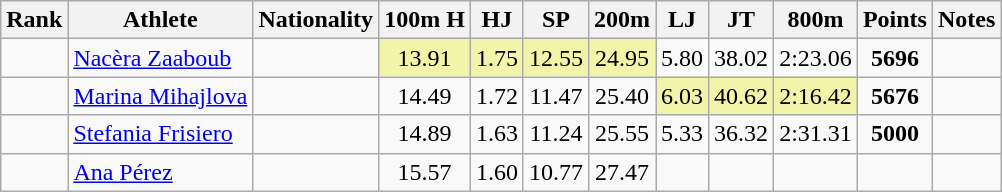<table class="wikitable sortable" style=" text-align:center;">
<tr>
<th>Rank</th>
<th>Athlete</th>
<th>Nationality</th>
<th>100m H</th>
<th>HJ</th>
<th>SP</th>
<th>200m</th>
<th>LJ</th>
<th>JT</th>
<th>800m</th>
<th>Points</th>
<th>Notes</th>
</tr>
<tr>
<td></td>
<td align=left><a href='#'>Nacèra Zaaboub</a></td>
<td align=left></td>
<td bgcolor=#F2F5A9>13.91</td>
<td bgcolor=#F2F5A9>1.75</td>
<td bgcolor=#F2F5A9>12.55</td>
<td bgcolor=#F2F5A9>24.95</td>
<td>5.80</td>
<td>38.02</td>
<td>2:23.06</td>
<td><strong>5696</strong></td>
<td></td>
</tr>
<tr>
<td></td>
<td align=left><a href='#'>Marina Mihajlova</a></td>
<td align=left></td>
<td>14.49</td>
<td>1.72</td>
<td>11.47</td>
<td>25.40</td>
<td bgcolor=#F2F5A9>6.03</td>
<td bgcolor=#F2F5A9>40.62</td>
<td bgcolor=#F2F5A9>2:16.42</td>
<td><strong>5676</strong></td>
<td></td>
</tr>
<tr>
<td></td>
<td align=left><a href='#'>Stefania Frisiero</a></td>
<td align=left></td>
<td>14.89</td>
<td>1.63</td>
<td>11.24</td>
<td>25.55</td>
<td>5.33</td>
<td>36.32</td>
<td>2:31.31</td>
<td><strong>5000</strong></td>
<td></td>
</tr>
<tr>
<td></td>
<td align=left><a href='#'>Ana Pérez</a></td>
<td align=left></td>
<td>15.57</td>
<td>1.60</td>
<td>10.77</td>
<td>27.47</td>
<td></td>
<td></td>
<td></td>
<td><strong></strong></td>
<td></td>
</tr>
</table>
